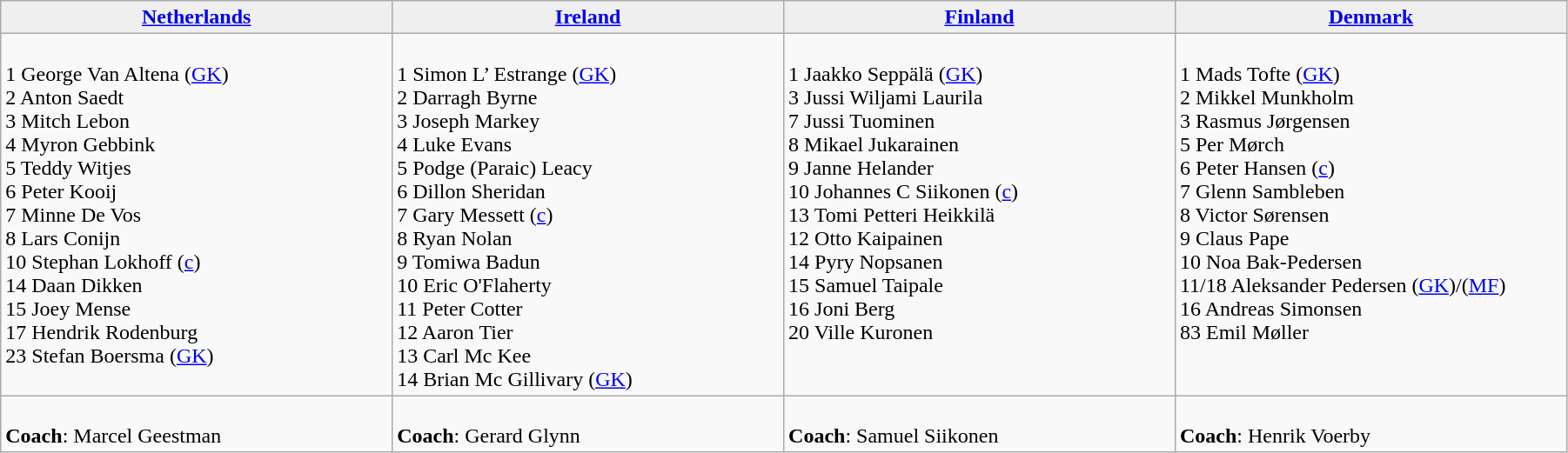<table class="wikitable mw-collapsible mw-collapsed" cellpadding=5 cellspacing=0 style="width:95%;">
<tr align=center>
<td bgcolor="#efefef" width="200"><strong> <a href='#'>Netherlands</a></strong></td>
<td bgcolor="#efefef" width="200"><strong> <a href='#'>Ireland</a></strong></td>
<td bgcolor="#efefef" width="200"><strong> <a href='#'>Finland</a></strong></td>
<td bgcolor="#efefef" width="200"><strong> <a href='#'>Denmark</a></strong></td>
</tr>
<tr valign=top>
<td><br>1 George Van Altena (<a href='#'>GK</a>)<br>
2 Anton Saedt<br>
3 Mitch Lebon<br>
4 Myron Gebbink<br>
5 Teddy Witjes<br>
6 Peter Kooij<br>
7 Minne De Vos<br>
8 Lars Conijn<br>
10 Stephan Lokhoff (<a href='#'>c</a>)<br>
14 Daan Dikken<br>
15 Joey Mense<br>
17 Hendrik Rodenburg<br>
23 Stefan Boersma (<a href='#'>GK</a>)</td>
<td><br>1 Simon L’ Estrange (<a href='#'>GK</a>)<br>
2 Darragh Byrne<br>
3 Joseph Markey<br>
4 Luke Evans<br>
5 Podge (Paraic) Leacy<br>
6 Dillon Sheridan<br>
7 Gary Messett (<a href='#'>c</a>)<br>
8 Ryan Nolan<br>
9 Tomiwa Badun<br>
10 Eric O'Flaherty<br>
11 Peter Cotter<br>
12 Aaron Tier<br>
13 Carl Mc Kee<br>
14 Brian Mc Gillivary (<a href='#'>GK</a>)</td>
<td><br>1 Jaakko Seppälä (<a href='#'>GK</a>)<br>
3 Jussi Wiljami Laurila<br>
7 Jussi Tuominen<br>
8 Mikael Jukarainen<br>
9 Janne Helander<br>
10 Johannes C Siikonen (<a href='#'>c</a>)<br>
13 Tomi Petteri Heikkilä<br>
12 Otto Kaipainen<br>
14 Pyry Nopsanen<br>
15 Samuel Taipale<br>
16 Joni Berg<br>
20 Ville Kuronen</td>
<td><br>1 Mads Tofte (<a href='#'>GK</a>)<br>
2 Mikkel Munkholm<br>
3 Rasmus Jørgensen<br>
5 Per Mørch<br>
6 Peter Hansen (<a href='#'>c</a>)<br>
7 Glenn Sambleben<br>
8 Victor Sørensen<br>
9 Claus Pape<br>
10 Noa Bak-Pedersen<br>
11/18 Aleksander Pedersen (<a href='#'>GK</a>)/(<a href='#'>MF</a>)<br>
16 Andreas Simonsen<br>
83 Emil Møller</td>
</tr>
<tr valign=top>
<td><br><strong>Coach</strong>: Marcel Geestman</td>
<td><br><strong>Coach</strong>: Gerard Glynn</td>
<td><br><strong>Coach</strong>: Samuel Siikonen</td>
<td><br><strong>Coach</strong>: Henrik Voerby</td>
</tr>
</table>
